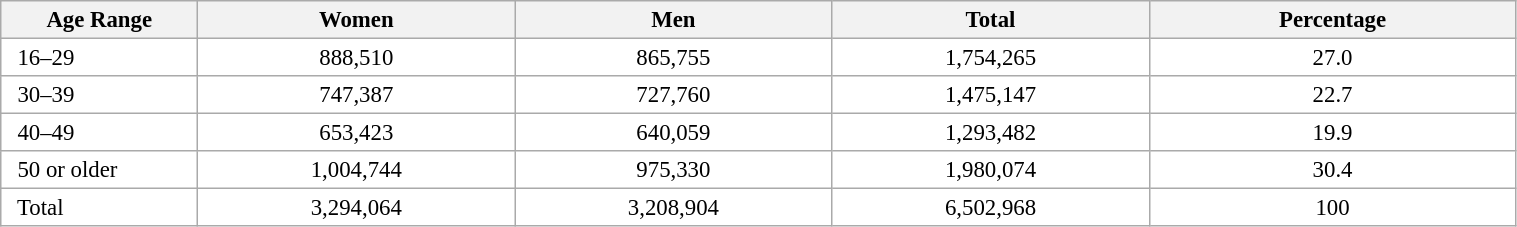<table class="wikitable" style="font-size: 95%;" width=80%>
<tr>
<th width=13%>Age Range</th>
<th>Women</th>
<th>Men</th>
<th>Total</th>
<th>Percentage</th>
</tr>
<tr --- bgcolor=white>
<td>  16–29</td>
<td align="center">888,510</td>
<td align="center">865,755</td>
<td align="center">1,754,265</td>
<td align="center">27.0</td>
</tr>
<tr --- bgcolor=white>
<td>  30–39</td>
<td align="center">747,387</td>
<td align="center">727,760</td>
<td align="center">1,475,147</td>
<td align="center">22.7</td>
</tr>
<tr --- bgcolor=white>
<td>  40–49</td>
<td align="center">653,423</td>
<td align="center">640,059</td>
<td align="center">1,293,482</td>
<td align="center">19.9</td>
</tr>
<tr --- bgcolor=white>
<td>  50 or older</td>
<td align="center">1,004,744</td>
<td align="center">975,330</td>
<td align="center">1,980,074</td>
<td align="center">30.4</td>
</tr>
<tr --- bgcolor=white>
<td>  Total</td>
<td align="center">3,294,064</td>
<td align="center">3,208,904</td>
<td align="center">6,502,968</td>
<td align="center">100</td>
</tr>
</table>
